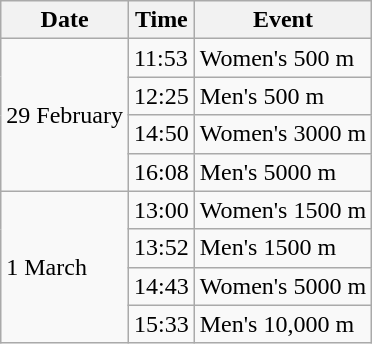<table class="wikitable">
<tr>
<th>Date</th>
<th>Time</th>
<th>Event</th>
</tr>
<tr>
<td rowspan=4>29 February</td>
<td>11:53</td>
<td>Women's 500 m</td>
</tr>
<tr>
<td>12:25</td>
<td>Men's 500 m</td>
</tr>
<tr>
<td>14:50</td>
<td>Women's 3000 m</td>
</tr>
<tr>
<td>16:08</td>
<td>Men's 5000 m</td>
</tr>
<tr>
<td rowspan=4>1 March</td>
<td>13:00</td>
<td>Women's 1500 m</td>
</tr>
<tr>
<td>13:52</td>
<td>Men's 1500 m</td>
</tr>
<tr>
<td>14:43</td>
<td>Women's 5000 m</td>
</tr>
<tr>
<td>15:33</td>
<td>Men's 10,000 m</td>
</tr>
</table>
